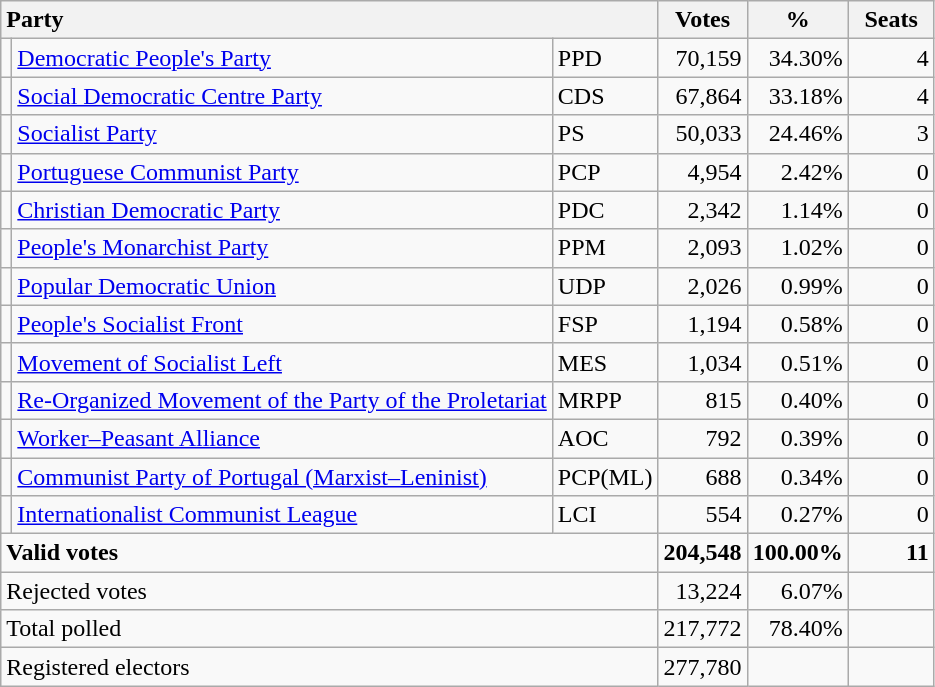<table class="wikitable" border="1" style="text-align:right;">
<tr>
<th style="text-align:left;" colspan=3>Party</th>
<th align=center width="50">Votes</th>
<th align=center width="50">%</th>
<th align=center width="50">Seats</th>
</tr>
<tr>
<td></td>
<td align=left><a href='#'>Democratic People's Party</a></td>
<td align=left>PPD</td>
<td>70,159</td>
<td>34.30%</td>
<td>4</td>
</tr>
<tr>
<td></td>
<td align=left style="white-space: nowrap;"><a href='#'>Social Democratic Centre Party</a></td>
<td align=left>CDS</td>
<td>67,864</td>
<td>33.18%</td>
<td>4</td>
</tr>
<tr>
<td></td>
<td align=left><a href='#'>Socialist Party</a></td>
<td align=left>PS</td>
<td>50,033</td>
<td>24.46%</td>
<td>3</td>
</tr>
<tr>
<td></td>
<td align=left><a href='#'>Portuguese Communist Party</a></td>
<td align=left>PCP</td>
<td>4,954</td>
<td>2.42%</td>
<td>0</td>
</tr>
<tr>
<td></td>
<td align=left style="white-space: nowrap;"><a href='#'>Christian Democratic Party</a></td>
<td align=left>PDC</td>
<td>2,342</td>
<td>1.14%</td>
<td>0</td>
</tr>
<tr>
<td></td>
<td align=left><a href='#'>People's Monarchist Party</a></td>
<td align=left>PPM</td>
<td>2,093</td>
<td>1.02%</td>
<td>0</td>
</tr>
<tr>
<td></td>
<td align=left><a href='#'>Popular Democratic Union</a></td>
<td align=left>UDP</td>
<td>2,026</td>
<td>0.99%</td>
<td>0</td>
</tr>
<tr>
<td></td>
<td align=left><a href='#'>People's Socialist Front</a></td>
<td align=left>FSP</td>
<td>1,194</td>
<td>0.58%</td>
<td>0</td>
</tr>
<tr>
<td></td>
<td align=left><a href='#'>Movement of Socialist Left</a></td>
<td align=left>MES</td>
<td>1,034</td>
<td>0.51%</td>
<td>0</td>
</tr>
<tr>
<td></td>
<td align=left><a href='#'>Re-Organized Movement of the Party of the Proletariat</a></td>
<td align=left>MRPP</td>
<td>815</td>
<td>0.40%</td>
<td>0</td>
</tr>
<tr>
<td></td>
<td align=left><a href='#'>Worker–Peasant Alliance</a></td>
<td align=left>AOC</td>
<td>792</td>
<td>0.39%</td>
<td>0</td>
</tr>
<tr>
<td></td>
<td align=left><a href='#'>Communist Party of Portugal (Marxist–Leninist)</a></td>
<td align=left>PCP(ML)</td>
<td>688</td>
<td>0.34%</td>
<td>0</td>
</tr>
<tr>
<td></td>
<td align=left><a href='#'>Internationalist Communist League</a></td>
<td align=left>LCI</td>
<td>554</td>
<td>0.27%</td>
<td>0</td>
</tr>
<tr style="font-weight:bold">
<td align=left colspan=3>Valid votes</td>
<td>204,548</td>
<td>100.00%</td>
<td>11</td>
</tr>
<tr>
<td align=left colspan=3>Rejected votes</td>
<td>13,224</td>
<td>6.07%</td>
<td></td>
</tr>
<tr>
<td align=left colspan=3>Total polled</td>
<td>217,772</td>
<td>78.40%</td>
<td></td>
</tr>
<tr>
<td align=left colspan=3>Registered electors</td>
<td>277,780</td>
<td></td>
<td></td>
</tr>
</table>
